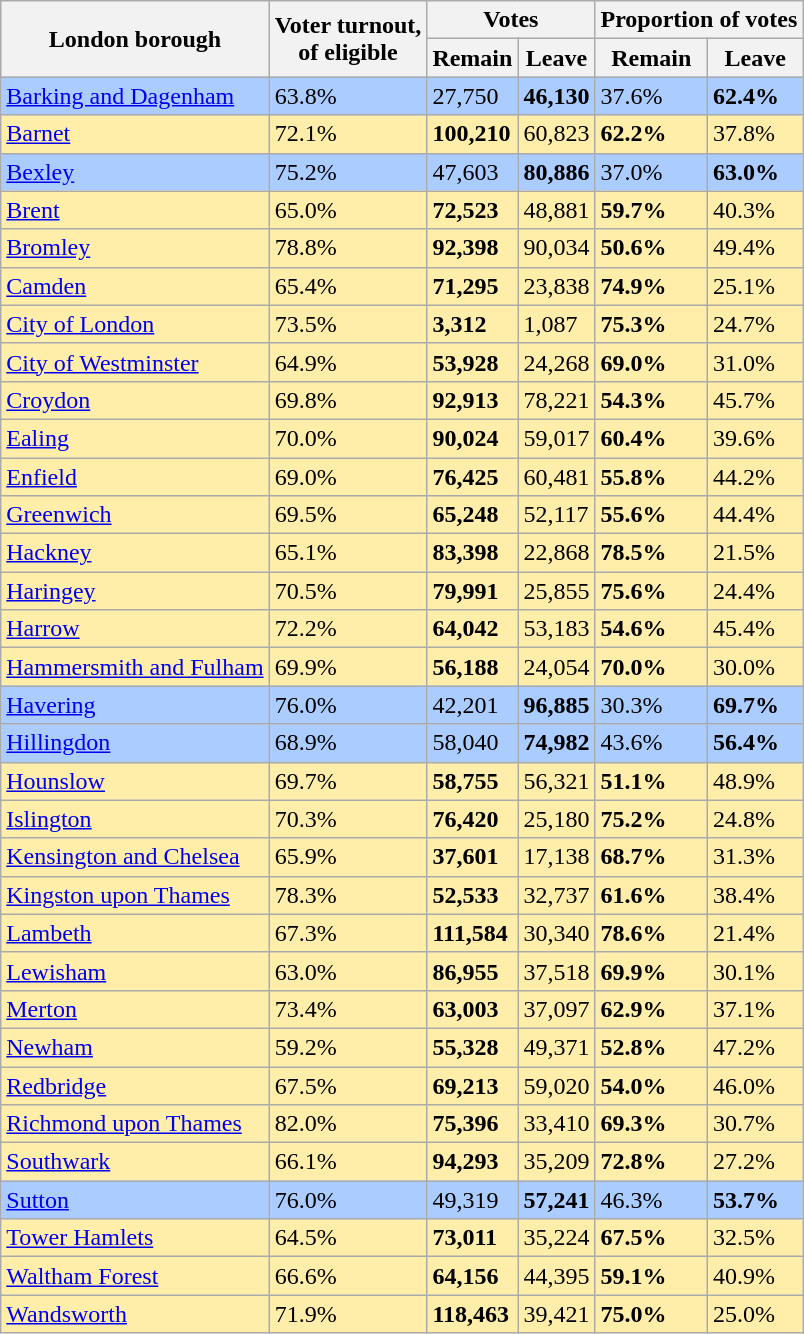<table class="wikitable sortable">
<tr>
<th rowspan=2>London borough</th>
<th rowspan=2>Voter turnout,<br>of eligible</th>
<th colspan=2>Votes</th>
<th colspan=2>Proportion of votes</th>
</tr>
<tr>
<th>Remain</th>
<th>Leave</th>
<th>Remain</th>
<th>Leave</th>
</tr>
<tr style="background:#acf;">
<td><a href='#'>Barking and Dagenham</a></td>
<td>63.8%</td>
<td>27,750</td>
<td><strong>46,130</strong></td>
<td>37.6%</td>
<td><strong>62.4%</strong></td>
</tr>
<tr style="background:#fea;">
<td><a href='#'>Barnet</a></td>
<td>72.1%</td>
<td><strong>100,210</strong></td>
<td>60,823</td>
<td><strong>62.2%</strong></td>
<td>37.8%</td>
</tr>
<tr style="background:#acf;">
<td><a href='#'>Bexley</a></td>
<td>75.2%</td>
<td>47,603</td>
<td><strong>80,886</strong></td>
<td>37.0%</td>
<td><strong>63.0%</strong></td>
</tr>
<tr style="background:#fea;">
<td><a href='#'>Brent</a></td>
<td>65.0%</td>
<td><strong>72,523</strong></td>
<td>48,881</td>
<td><strong>59.7%</strong></td>
<td>40.3%</td>
</tr>
<tr style="background:#fea;">
<td><a href='#'>Bromley</a></td>
<td>78.8%</td>
<td><strong>92,398</strong></td>
<td>90,034</td>
<td><strong>50.6%</strong></td>
<td>49.4%</td>
</tr>
<tr style="background:#fea;">
<td><a href='#'>Camden</a></td>
<td>65.4%</td>
<td><strong>71,295</strong></td>
<td>23,838</td>
<td><strong>74.9%</strong></td>
<td>25.1%</td>
</tr>
<tr style="background:#fea;">
<td><a href='#'>City of London</a></td>
<td>73.5%</td>
<td><strong>3,312</strong></td>
<td>1,087</td>
<td><strong>75.3%</strong></td>
<td>24.7%</td>
</tr>
<tr style="background:#fea;">
<td><a href='#'>City of Westminster</a></td>
<td>64.9%</td>
<td><strong>53,928</strong></td>
<td>24,268</td>
<td><strong>69.0%</strong></td>
<td>31.0%</td>
</tr>
<tr style="background:#fea;">
<td><a href='#'>Croydon</a></td>
<td>69.8%</td>
<td><strong>92,913</strong></td>
<td>78,221</td>
<td><strong>54.3%</strong></td>
<td>45.7%</td>
</tr>
<tr style="background:#fea;">
<td><a href='#'>Ealing</a></td>
<td>70.0%</td>
<td><strong>90,024</strong></td>
<td>59,017</td>
<td><strong>60.4%</strong></td>
<td>39.6%</td>
</tr>
<tr style="background:#fea;">
<td><a href='#'>Enfield</a></td>
<td>69.0%</td>
<td><strong>76,425</strong></td>
<td>60,481</td>
<td><strong>55.8%</strong></td>
<td>44.2%</td>
</tr>
<tr style="background:#fea;">
<td><a href='#'>Greenwich</a></td>
<td>69.5%</td>
<td><strong>65,248</strong></td>
<td>52,117</td>
<td><strong>55.6%</strong></td>
<td>44.4%</td>
</tr>
<tr style="background:#fea;">
<td><a href='#'>Hackney</a></td>
<td>65.1%</td>
<td><strong>83,398</strong></td>
<td>22,868</td>
<td><strong>78.5%</strong></td>
<td>21.5%</td>
</tr>
<tr style="background:#fea;">
<td><a href='#'>Haringey</a></td>
<td>70.5%</td>
<td><strong>79,991</strong></td>
<td>25,855</td>
<td><strong>75.6%</strong></td>
<td>24.4%</td>
</tr>
<tr style="background:#fea;">
<td><a href='#'>Harrow</a></td>
<td>72.2%</td>
<td><strong>64,042</strong></td>
<td>53,183</td>
<td><strong>54.6%</strong></td>
<td>45.4%</td>
</tr>
<tr style="background:#fea;">
<td><a href='#'>Hammersmith and Fulham</a></td>
<td>69.9%</td>
<td><strong>56,188</strong></td>
<td>24,054</td>
<td><strong>70.0%</strong></td>
<td>30.0%</td>
</tr>
<tr style="background:#acf;">
<td><a href='#'>Havering</a></td>
<td>76.0%</td>
<td>42,201</td>
<td><strong>96,885</strong></td>
<td>30.3%</td>
<td><strong>69.7%</strong></td>
</tr>
<tr style="background:#acf;">
<td><a href='#'>Hillingdon</a></td>
<td>68.9%</td>
<td>58,040</td>
<td><strong>74,982</strong></td>
<td>43.6%</td>
<td><strong>56.4%</strong></td>
</tr>
<tr style="background:#fea;">
<td><a href='#'>Hounslow</a></td>
<td>69.7%</td>
<td><strong>58,755</strong></td>
<td>56,321</td>
<td><strong>51.1%</strong></td>
<td>48.9%</td>
</tr>
<tr style="background:#fea;">
<td><a href='#'>Islington</a></td>
<td>70.3%</td>
<td><strong>76,420</strong></td>
<td>25,180</td>
<td><strong>75.2%</strong></td>
<td>24.8%</td>
</tr>
<tr style="background:#fea;">
<td><a href='#'>Kensington and Chelsea</a></td>
<td>65.9%</td>
<td><strong>37,601</strong></td>
<td>17,138</td>
<td><strong>68.7%</strong></td>
<td>31.3%</td>
</tr>
<tr style="background:#fea;">
<td><a href='#'>Kingston upon Thames</a></td>
<td>78.3%</td>
<td><strong>52,533</strong></td>
<td>32,737</td>
<td><strong>61.6%</strong></td>
<td>38.4%</td>
</tr>
<tr style="background:#fea;">
<td><a href='#'>Lambeth</a></td>
<td>67.3%</td>
<td><strong>111,584</strong></td>
<td>30,340</td>
<td><strong>78.6%</strong></td>
<td>21.4%</td>
</tr>
<tr style="background:#fea;">
<td><a href='#'>Lewisham</a></td>
<td>63.0%</td>
<td><strong>86,955</strong></td>
<td>37,518</td>
<td><strong>69.9%</strong></td>
<td>30.1%</td>
</tr>
<tr style="background:#fea;">
<td><a href='#'>Merton</a></td>
<td>73.4%</td>
<td><strong>63,003</strong></td>
<td>37,097</td>
<td><strong>62.9%</strong></td>
<td>37.1%</td>
</tr>
<tr style="background:#fea;">
<td><a href='#'>Newham</a></td>
<td>59.2%</td>
<td><strong>55,328</strong></td>
<td>49,371</td>
<td><strong>52.8%</strong></td>
<td>47.2%</td>
</tr>
<tr style="background:#fea;">
<td><a href='#'>Redbridge</a></td>
<td>67.5%</td>
<td><strong>69,213</strong></td>
<td>59,020</td>
<td><strong>54.0%</strong></td>
<td>46.0%</td>
</tr>
<tr style="background:#fea;">
<td><a href='#'>Richmond upon Thames</a></td>
<td>82.0%</td>
<td><strong>75,396</strong></td>
<td>33,410</td>
<td><strong>69.3%</strong></td>
<td>30.7%</td>
</tr>
<tr style="background:#fea;">
<td><a href='#'>Southwark</a></td>
<td>66.1%</td>
<td><strong>94,293</strong></td>
<td>35,209</td>
<td><strong>72.8%</strong></td>
<td>27.2%</td>
</tr>
<tr style="background:#acf;">
<td><a href='#'>Sutton</a></td>
<td>76.0%</td>
<td>49,319</td>
<td><strong>57,241</strong></td>
<td>46.3%</td>
<td><strong>53.7%</strong></td>
</tr>
<tr style="background:#fea;">
<td><a href='#'>Tower Hamlets</a></td>
<td>64.5%</td>
<td><strong>73,011</strong></td>
<td>35,224</td>
<td><strong>67.5%</strong></td>
<td>32.5%</td>
</tr>
<tr style="background:#fea;">
<td><a href='#'>Waltham Forest</a></td>
<td>66.6%</td>
<td><strong>64,156</strong></td>
<td>44,395</td>
<td><strong>59.1%</strong></td>
<td>40.9%</td>
</tr>
<tr style="background:#fea;">
<td><a href='#'>Wandsworth</a></td>
<td>71.9%</td>
<td><strong>118,463</strong></td>
<td>39,421</td>
<td><strong>75.0%</strong></td>
<td>25.0%</td>
</tr>
</table>
